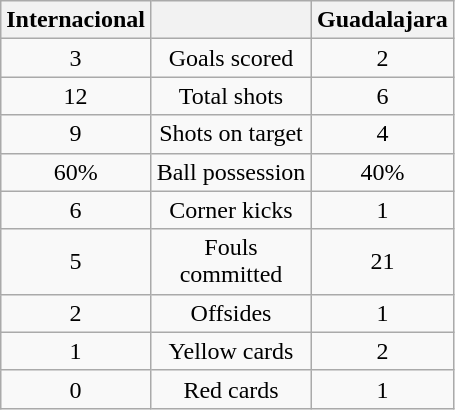<table class="wikitable" style="text-align: center">
<tr>
<th width=70>Internacional</th>
<th width=100></th>
<th width=70>Guadalajara</th>
</tr>
<tr>
<td>3</td>
<td>Goals scored</td>
<td>2</td>
</tr>
<tr>
<td>12</td>
<td>Total shots</td>
<td>6</td>
</tr>
<tr>
<td>9</td>
<td>Shots on target</td>
<td>4</td>
</tr>
<tr>
<td>60%</td>
<td>Ball possession</td>
<td>40%</td>
</tr>
<tr>
<td>6</td>
<td>Corner kicks</td>
<td>1</td>
</tr>
<tr>
<td>5</td>
<td>Fouls committed</td>
<td>21</td>
</tr>
<tr>
<td>2</td>
<td>Offsides</td>
<td>1</td>
</tr>
<tr>
<td>1</td>
<td>Yellow cards</td>
<td>2</td>
</tr>
<tr>
<td>0</td>
<td>Red cards</td>
<td>1</td>
</tr>
</table>
